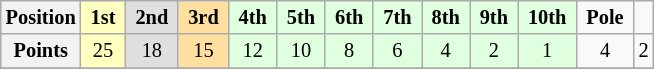<table class="wikitable" style="font-size:85%; text-align:center">
<tr>
<th>Position</th>
<td style="background:#ffffbf;"> <strong>1st</strong> </td>
<td style="background:#dfdfdf;"> <strong>2nd</strong> </td>
<td style="background:#ffdf9f;"> <strong>3rd</strong> </td>
<td style="background:#dfffdf;"> <strong>4th</strong> </td>
<td style="background:#dfffdf;"> <strong>5th</strong> </td>
<td style="background:#dfffdf;"> <strong>6th</strong> </td>
<td style="background:#dfffdf;"> <strong>7th</strong> </td>
<td style="background:#dfffdf;"> <strong>8th</strong> </td>
<td style="background:#dfffdf;"> <strong>9th</strong> </td>
<td style="background:#dfffdf;"> <strong>10th</strong> </td>
<td> <strong>Pole</strong> </td>
<td>  </td>
</tr>
<tr>
<th>Points</th>
<td style="background:#ffffbf;">25</td>
<td style="background:#dfdfdf;">18</td>
<td style="background:#ffdf9f;">15</td>
<td style="background:#dfffdf;">12</td>
<td style="background:#dfffdf;">10</td>
<td style="background:#dfffdf;">8</td>
<td style="background:#dfffdf;">6</td>
<td style="background:#dfffdf;">4</td>
<td style="background:#dfffdf;">2</td>
<td style="background:#dfffdf;">1</td>
<td>4</td>
<td>2</td>
</tr>
<tr>
</tr>
</table>
